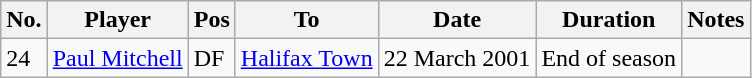<table class="wikitable">
<tr>
<th>No.</th>
<th>Player</th>
<th>Pos</th>
<th>To</th>
<th>Date</th>
<th>Duration</th>
<th>Notes</th>
</tr>
<tr>
<td>24</td>
<td><a href='#'>Paul Mitchell</a></td>
<td>DF</td>
<td><a href='#'>Halifax Town</a></td>
<td>22 March 2001</td>
<td>End of season</td>
<td></td>
</tr>
</table>
